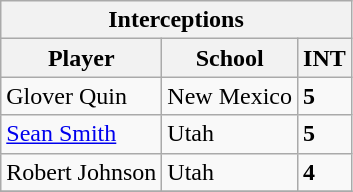<table class="wikitable">
<tr>
<th colspan="7" align="center">Interceptions</th>
</tr>
<tr>
<th>Player</th>
<th>School</th>
<th>INT</th>
</tr>
<tr>
<td>Glover Quin</td>
<td>New Mexico</td>
<td><strong>5</strong></td>
</tr>
<tr>
<td><a href='#'>Sean Smith</a></td>
<td>Utah</td>
<td><strong>5</strong></td>
</tr>
<tr>
<td>Robert Johnson</td>
<td>Utah</td>
<td><strong>4</strong></td>
</tr>
<tr>
</tr>
</table>
